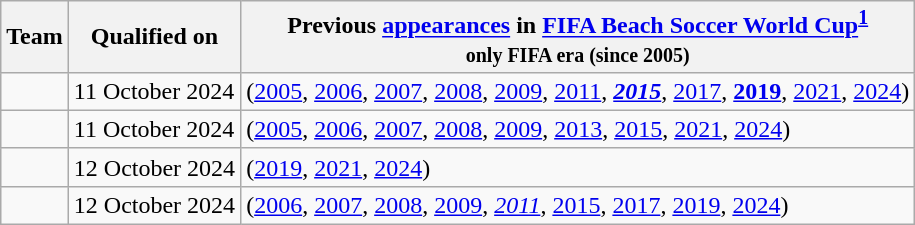<table class="wikitable sortable">
<tr>
<th>Team</th>
<th>Qualified on</th>
<th data-sort-type="number">Previous <a href='#'>appearances</a> in <a href='#'>FIFA Beach Soccer World Cup</a><sup><strong><a href='#'>1</a></strong></sup><br><small>only FIFA era (since 2005)</small></th>
</tr>
<tr>
<td></td>
<td>11 October 2024</td>
<td> (<a href='#'>2005</a>, <a href='#'>2006</a>, <a href='#'>2007</a>, <a href='#'>2008</a>, <a href='#'>2009</a>, <a href='#'>2011</a>, <strong><em><a href='#'>2015</a></em></strong>, <a href='#'>2017</a>, <strong><a href='#'>2019</a></strong>, <a href='#'>2021</a>, <a href='#'>2024</a>)</td>
</tr>
<tr>
<td></td>
<td>11 October 2024</td>
<td> (<a href='#'>2005</a>, <a href='#'>2006</a>, <a href='#'>2007</a>, <a href='#'>2008</a>, <a href='#'>2009</a>, <a href='#'>2013</a>,  <a href='#'>2015</a>, <a href='#'>2021</a>, <a href='#'>2024</a>)</td>
</tr>
<tr>
<td></td>
<td>12 October 2024</td>
<td> (<a href='#'>2019</a>, <a href='#'>2021</a>, <a href='#'>2024</a>)</td>
</tr>
<tr>
<td></td>
<td>12 October 2024</td>
<td> (<a href='#'>2006</a>, <a href='#'>2007</a>, <a href='#'>2008</a>, <a href='#'>2009</a>, <em><a href='#'>2011</a></em>, <a href='#'>2015</a>, <a href='#'>2017</a>, <a href='#'>2019</a>, <a href='#'>2024</a>)</td>
</tr>
</table>
